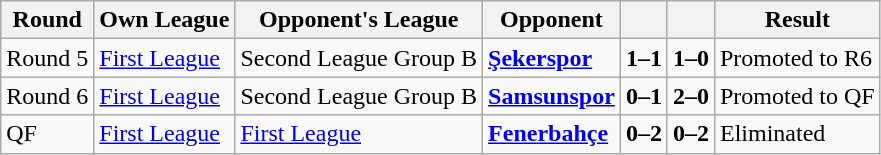<table class="wikitable" style="text-align: left;">
<tr>
<th>Round</th>
<th>Own League</th>
<th>Opponent's League</th>
<th>Opponent</th>
<th></th>
<th></th>
<th>Result</th>
</tr>
<tr>
<td>Round 5</td>
<td><a href='#'>First League</a></td>
<td>Second League Group B</td>
<td><strong><a href='#'>Şekerspor</a></strong></td>
<td align="center"><strong>1–1</strong></td>
<td align="center"><strong>1–0</strong></td>
<td>Promoted to R6</td>
</tr>
<tr>
<td>Round 6</td>
<td><a href='#'>First League</a></td>
<td>Second League Group B</td>
<td><strong><a href='#'>Samsunspor</a></strong></td>
<td align="center"><strong>0–1</strong></td>
<td align="center"><strong>2–0</strong></td>
<td>Promoted to QF</td>
</tr>
<tr>
<td>QF</td>
<td><a href='#'>First League</a></td>
<td><a href='#'>First League</a></td>
<td><strong><a href='#'>Fenerbahçe</a></strong></td>
<td align="center"><strong>0–2</strong></td>
<td align="center"><strong>0–2</strong></td>
<td>Eliminated</td>
</tr>
</table>
